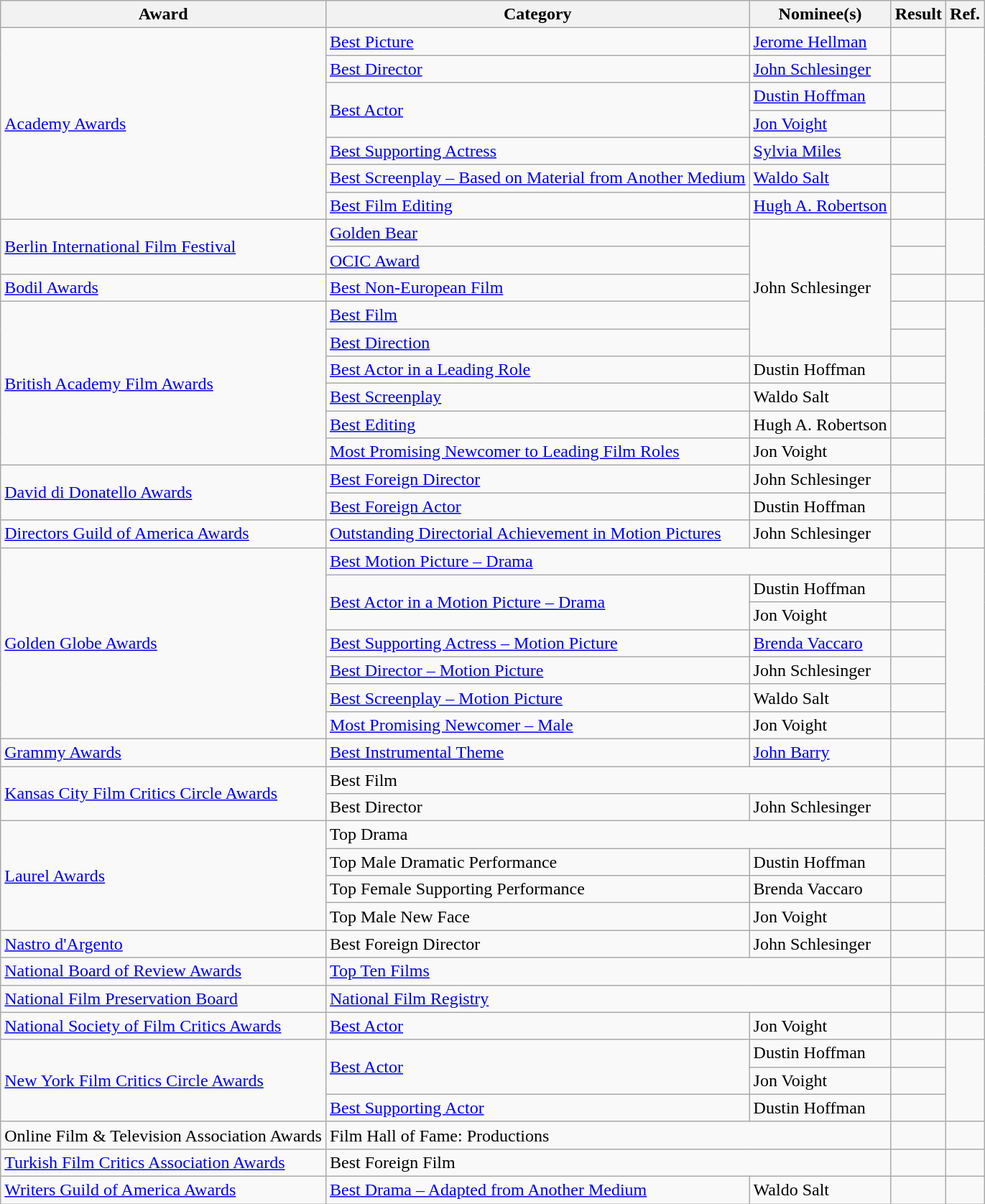<table class="wikitable plainrowheaders">
<tr>
<th>Award</th>
<th>Category</th>
<th>Nominee(s)</th>
<th>Result</th>
<th>Ref.</th>
</tr>
<tr>
<td rowspan="7"><a href='#'>Academy Awards</a></td>
<td><a href='#'>Best Picture</a></td>
<td><a href='#'>Jerome Hellman</a></td>
<td></td>
<td align="center" rowspan="7"></td>
</tr>
<tr>
<td><a href='#'>Best Director</a></td>
<td><a href='#'>John Schlesinger</a></td>
<td></td>
</tr>
<tr>
<td rowspan="2"><a href='#'>Best Actor</a></td>
<td><a href='#'>Dustin Hoffman</a></td>
<td></td>
</tr>
<tr>
<td><a href='#'>Jon Voight</a></td>
<td></td>
</tr>
<tr>
<td><a href='#'>Best Supporting Actress</a></td>
<td><a href='#'>Sylvia Miles</a></td>
<td></td>
</tr>
<tr>
<td><a href='#'>Best Screenplay – Based on Material from Another Medium</a></td>
<td><a href='#'>Waldo Salt</a></td>
<td></td>
</tr>
<tr>
<td><a href='#'>Best Film Editing</a></td>
<td><a href='#'>Hugh A. Robertson</a></td>
<td></td>
</tr>
<tr>
<td rowspan="2"><a href='#'>Berlin International Film Festival</a></td>
<td><a href='#'>Golden Bear</a></td>
<td rowspan="5">John Schlesinger</td>
<td></td>
<td align="center" rowspan="2"></td>
</tr>
<tr>
<td><a href='#'>OCIC Award</a></td>
<td></td>
</tr>
<tr>
<td><a href='#'>Bodil Awards</a></td>
<td><a href='#'>Best Non-European Film</a></td>
<td></td>
<td align="center"></td>
</tr>
<tr>
<td rowspan="6"><a href='#'>British Academy Film Awards</a></td>
<td><a href='#'>Best Film</a></td>
<td></td>
<td align="center" rowspan="6"></td>
</tr>
<tr>
<td><a href='#'>Best Direction</a></td>
<td></td>
</tr>
<tr>
<td><a href='#'>Best Actor in a Leading Role</a></td>
<td>Dustin Hoffman</td>
<td></td>
</tr>
<tr>
<td><a href='#'>Best Screenplay</a></td>
<td>Waldo Salt</td>
<td></td>
</tr>
<tr>
<td><a href='#'>Best Editing</a></td>
<td>Hugh A. Robertson</td>
<td></td>
</tr>
<tr>
<td><a href='#'>Most Promising Newcomer to Leading Film Roles</a></td>
<td>Jon Voight</td>
<td></td>
</tr>
<tr>
<td rowspan="2"><a href='#'>David di Donatello Awards</a></td>
<td><a href='#'>Best Foreign Director</a></td>
<td>John Schlesinger</td>
<td></td>
<td align="center" rowspan="2"></td>
</tr>
<tr>
<td><a href='#'>Best Foreign Actor</a></td>
<td>Dustin Hoffman</td>
<td></td>
</tr>
<tr>
<td><a href='#'>Directors Guild of America Awards</a></td>
<td><a href='#'>Outstanding Directorial Achievement in Motion Pictures</a></td>
<td>John Schlesinger</td>
<td></td>
<td align="center"></td>
</tr>
<tr>
<td rowspan="7"><a href='#'>Golden Globe Awards</a></td>
<td colspan="2"><a href='#'>Best Motion Picture – Drama</a></td>
<td></td>
<td align="center" rowspan="7"></td>
</tr>
<tr>
<td rowspan="2"><a href='#'>Best Actor in a Motion Picture – Drama</a></td>
<td>Dustin Hoffman</td>
<td></td>
</tr>
<tr>
<td>Jon Voight</td>
<td></td>
</tr>
<tr>
<td><a href='#'>Best Supporting Actress – Motion Picture</a></td>
<td><a href='#'>Brenda Vaccaro</a></td>
<td></td>
</tr>
<tr>
<td><a href='#'>Best Director – Motion Picture</a></td>
<td>John Schlesinger</td>
<td></td>
</tr>
<tr>
<td><a href='#'>Best Screenplay – Motion Picture</a></td>
<td>Waldo Salt</td>
<td></td>
</tr>
<tr>
<td><a href='#'>Most Promising Newcomer – Male</a></td>
<td>Jon Voight</td>
<td></td>
</tr>
<tr>
<td><a href='#'>Grammy Awards</a></td>
<td><a href='#'>Best Instrumental Theme</a></td>
<td><a href='#'>John Barry</a></td>
<td></td>
<td align="center"></td>
</tr>
<tr>
<td rowspan="2"><a href='#'>Kansas City Film Critics Circle Awards</a></td>
<td colspan="2">Best Film</td>
<td></td>
<td align="center" rowspan="2"></td>
</tr>
<tr>
<td>Best Director</td>
<td>John Schlesinger</td>
<td></td>
</tr>
<tr>
<td rowspan="4"><a href='#'>Laurel Awards</a></td>
<td colspan="2">Top Drama</td>
<td></td>
<td align="center" rowspan="4"></td>
</tr>
<tr>
<td>Top Male Dramatic Performance</td>
<td>Dustin Hoffman</td>
<td></td>
</tr>
<tr>
<td>Top Female Supporting Performance</td>
<td>Brenda Vaccaro</td>
<td></td>
</tr>
<tr>
<td>Top Male New Face</td>
<td>Jon Voight</td>
<td></td>
</tr>
<tr>
<td><a href='#'>Nastro d'Argento</a></td>
<td>Best Foreign Director</td>
<td>John Schlesinger</td>
<td></td>
<td align="center"></td>
</tr>
<tr>
<td><a href='#'>National Board of Review Awards</a></td>
<td colspan="2"><a href='#'>Top Ten Films</a></td>
<td></td>
<td align="center"></td>
</tr>
<tr>
<td><a href='#'>National Film Preservation Board</a></td>
<td colspan="2"><a href='#'>National Film Registry</a></td>
<td></td>
<td align="center"></td>
</tr>
<tr>
<td><a href='#'>National Society of Film Critics Awards</a></td>
<td><a href='#'>Best Actor</a></td>
<td>Jon Voight</td>
<td></td>
<td align="center"></td>
</tr>
<tr>
<td rowspan="3"><a href='#'>New York Film Critics Circle Awards</a></td>
<td rowspan="2"><a href='#'>Best Actor</a></td>
<td>Dustin Hoffman</td>
<td></td>
<td align="center" rowspan="3"></td>
</tr>
<tr>
<td>Jon Voight</td>
<td></td>
</tr>
<tr>
<td><a href='#'>Best Supporting Actor</a></td>
<td>Dustin Hoffman</td>
<td></td>
</tr>
<tr>
<td>Online Film & Television Association Awards</td>
<td colspan="2">Film Hall of Fame: Productions</td>
<td></td>
<td align="center"></td>
</tr>
<tr>
<td><a href='#'>Turkish Film Critics Association Awards</a></td>
<td colspan="2">Best Foreign Film</td>
<td></td>
<td align="center"></td>
</tr>
<tr>
<td><a href='#'>Writers Guild of America Awards</a></td>
<td><a href='#'>Best Drama – Adapted from Another Medium</a></td>
<td>Waldo Salt</td>
<td></td>
<td align="center"></td>
</tr>
</table>
